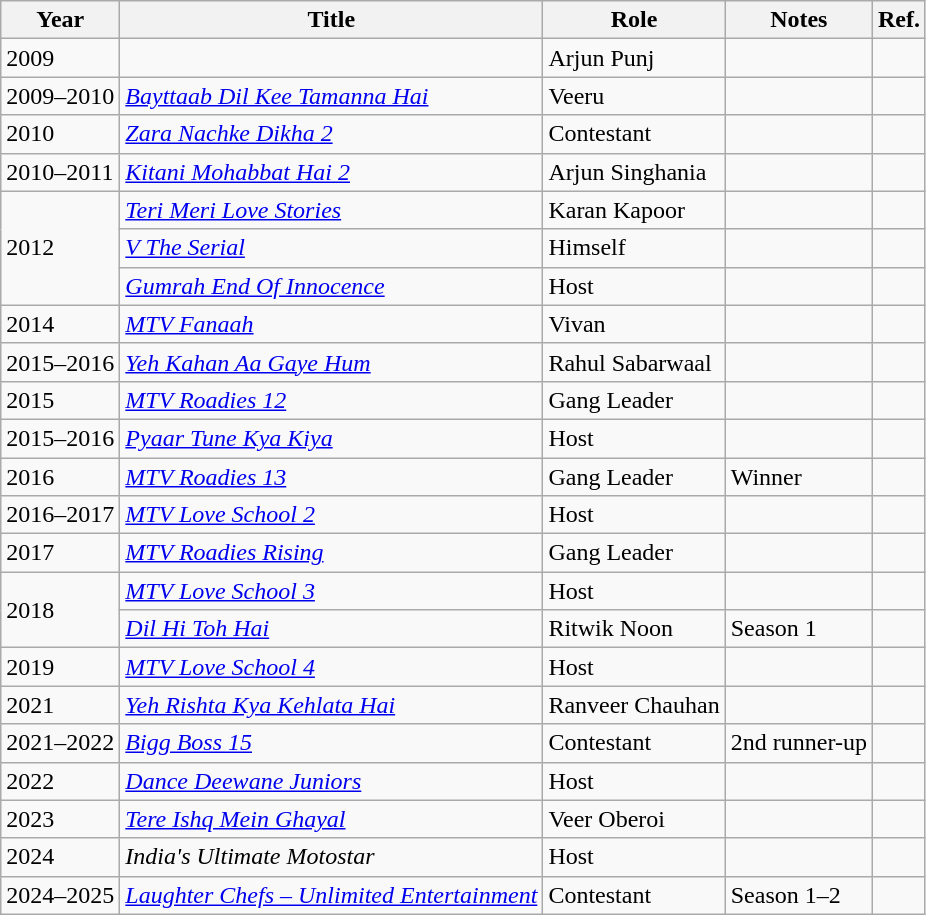<table class="wikitable">
<tr>
<th>Year</th>
<th>Title</th>
<th>Role</th>
<th>Notes</th>
<th class="unsortable">Ref.</th>
</tr>
<tr>
<td>2009</td>
<td></td>
<td>Arjun Punj</td>
<td></td>
<td style="text-align:center;"></td>
</tr>
<tr>
<td>2009–2010</td>
<td><em><a href='#'>Bayttaab Dil Kee Tamanna Hai</a></em></td>
<td>Veeru</td>
<td></td>
<td style="text-align:center;"></td>
</tr>
<tr>
<td>2010</td>
<td><em><a href='#'>Zara Nachke Dikha 2</a></em></td>
<td>Contestant</td>
<td></td>
<td></td>
</tr>
<tr>
<td>2010–2011</td>
<td><em><a href='#'>Kitani Mohabbat Hai 2</a></em></td>
<td>Arjun Singhania</td>
<td></td>
<td style="text-align:center;"></td>
</tr>
<tr>
<td rowspan="3">2012</td>
<td><em><a href='#'>Teri Meri Love Stories</a></em></td>
<td>Karan Kapoor</td>
<td></td>
<td></td>
</tr>
<tr>
<td><em><a href='#'>V The Serial</a></em></td>
<td>Himself</td>
<td></td>
<td></td>
</tr>
<tr>
<td><em><a href='#'>Gumrah End Of Innocence</a></em></td>
<td>Host</td>
<td></td>
<td></td>
</tr>
<tr>
<td>2014</td>
<td><em><a href='#'>MTV Fanaah</a></em></td>
<td>Vivan</td>
<td></td>
<td></td>
</tr>
<tr>
<td>2015–2016</td>
<td><em><a href='#'>Yeh Kahan Aa Gaye Hum</a></em></td>
<td>Rahul Sabarwaal</td>
<td></td>
<td style="text-align:center;"></td>
</tr>
<tr>
<td>2015</td>
<td><em><a href='#'>MTV Roadies 12</a></em></td>
<td>Gang Leader</td>
<td></td>
<td></td>
</tr>
<tr>
<td>2015–2016</td>
<td><em><a href='#'>Pyaar Tune Kya Kiya</a></em></td>
<td>Host</td>
<td></td>
<td style="text-align:center;"></td>
</tr>
<tr>
<td>2016</td>
<td><em><a href='#'>MTV Roadies 13</a></em></td>
<td>Gang Leader</td>
<td>Winner</td>
<td></td>
</tr>
<tr>
<td>2016–2017</td>
<td><em><a href='#'>MTV Love School 2</a></em></td>
<td>Host</td>
<td></td>
<td style="text-align:center;"></td>
</tr>
<tr>
<td>2017</td>
<td><a href='#'><em>MTV Roadies Rising</em></a></td>
<td>Gang Leader</td>
<td></td>
<td></td>
</tr>
<tr>
<td rowspan="2">2018</td>
<td><em><a href='#'>MTV Love School 3</a></em></td>
<td>Host</td>
<td></td>
<td style="text-align:center;"></td>
</tr>
<tr>
<td><em><a href='#'>Dil Hi Toh Hai</a></em></td>
<td>Ritwik Noon</td>
<td>Season 1</td>
<td style="text-align:center;"></td>
</tr>
<tr>
<td>2019</td>
<td><em><a href='#'>MTV Love School 4</a></em></td>
<td>Host</td>
<td></td>
<td></td>
</tr>
<tr>
<td>2021</td>
<td><em><a href='#'>Yeh Rishta Kya Kehlata Hai</a></em></td>
<td>Ranveer Chauhan</td>
<td></td>
<td></td>
</tr>
<tr>
<td>2021–2022</td>
<td><em><a href='#'>Bigg Boss 15</a></em></td>
<td>Contestant</td>
<td>2nd runner-up</td>
<td></td>
</tr>
<tr>
<td>2022</td>
<td><em><a href='#'>Dance Deewane Juniors</a></em></td>
<td>Host</td>
<td></td>
<td></td>
</tr>
<tr>
<td>2023</td>
<td><em><a href='#'>Tere Ishq Mein Ghayal</a></em></td>
<td>Veer Oberoi</td>
<td></td>
<td></td>
</tr>
<tr>
<td rowspan =>2024</td>
<td><em>India's Ultimate Motostar</em></td>
<td>Host</td>
<td></td>
<td></td>
</tr>
<tr>
<td>2024–2025</td>
<td><em><a href='#'>Laughter Chefs – Unlimited Entertainment</a></em></td>
<td>Contestant</td>
<td>Season 1–2</td>
<td></td>
</tr>
</table>
